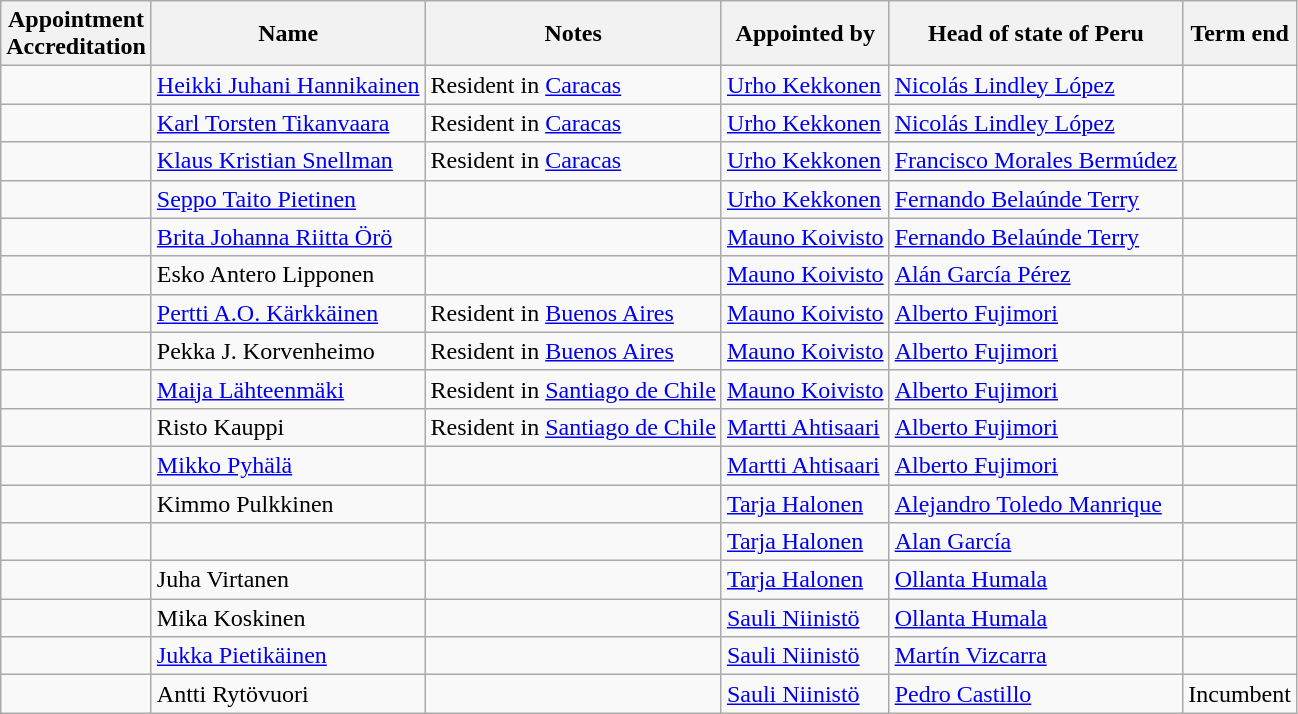<table class="wikitable sortable">
<tr>
<th>Appointment<br>Accreditation</th>
<th>Name</th>
<th>Notes</th>
<th>Appointed by</th>
<th>Head of state of Peru</th>
<th>Term end</th>
</tr>
<tr>
<td></td>
<td><a href='#'>Heikki Juhani Hannikainen</a></td>
<td>Resident in <a href='#'>Caracas</a></td>
<td><a href='#'>Urho Kekkonen</a></td>
<td><a href='#'>Nicolás Lindley López</a></td>
<td></td>
</tr>
<tr>
<td></td>
<td><a href='#'>Karl Torsten Tikanvaara</a></td>
<td>Resident in <a href='#'>Caracas</a></td>
<td><a href='#'>Urho Kekkonen</a></td>
<td><a href='#'>Nicolás Lindley López</a></td>
<td></td>
</tr>
<tr>
<td></td>
<td><a href='#'>Klaus Kristian Snellman</a></td>
<td>Resident in <a href='#'>Caracas</a></td>
<td><a href='#'>Urho Kekkonen</a></td>
<td><a href='#'>Francisco Morales Bermúdez</a></td>
<td></td>
</tr>
<tr>
<td></td>
<td><a href='#'>Seppo Taito Pietinen</a></td>
<td></td>
<td><a href='#'>Urho Kekkonen</a></td>
<td><a href='#'>Fernando Belaúnde Terry</a></td>
<td></td>
</tr>
<tr>
<td></td>
<td><a href='#'>Brita Johanna Riitta Örö</a></td>
<td></td>
<td><a href='#'>Mauno Koivisto</a></td>
<td><a href='#'>Fernando Belaúnde Terry</a></td>
<td></td>
</tr>
<tr>
<td></td>
<td>Esko Antero Lipponen</td>
<td></td>
<td><a href='#'>Mauno Koivisto</a></td>
<td><a href='#'>Alán García Pérez</a></td>
<td></td>
</tr>
<tr>
<td></td>
<td><a href='#'>Pertti A.O. Kärkkäinen</a></td>
<td>Resident in <a href='#'>Buenos Aires</a></td>
<td><a href='#'>Mauno Koivisto</a></td>
<td><a href='#'>Alberto Fujimori</a></td>
<td></td>
</tr>
<tr>
<td></td>
<td>Pekka J. Korvenheimo</td>
<td>Resident in <a href='#'>Buenos Aires</a></td>
<td><a href='#'>Mauno Koivisto</a></td>
<td><a href='#'>Alberto Fujimori</a></td>
<td></td>
</tr>
<tr>
<td></td>
<td><a href='#'>Maija Lähteenmäki</a></td>
<td>Resident in <a href='#'>Santiago de Chile</a></td>
<td><a href='#'>Mauno Koivisto</a></td>
<td><a href='#'>Alberto Fujimori</a></td>
<td></td>
</tr>
<tr>
<td></td>
<td>Risto Kauppi</td>
<td>Resident in <a href='#'>Santiago de Chile</a></td>
<td><a href='#'>Martti Ahtisaari</a></td>
<td><a href='#'>Alberto Fujimori</a></td>
<td></td>
</tr>
<tr>
<td></td>
<td><a href='#'>Mikko Pyhälä</a></td>
<td></td>
<td><a href='#'>Martti Ahtisaari</a></td>
<td><a href='#'>Alberto Fujimori</a></td>
<td></td>
</tr>
<tr>
<td></td>
<td>Kimmo Pulkkinen</td>
<td></td>
<td><a href='#'>Tarja Halonen</a></td>
<td><a href='#'>Alejandro Toledo Manrique</a></td>
<td></td>
</tr>
<tr>
<td></td>
<td></td>
<td></td>
<td><a href='#'>Tarja Halonen</a></td>
<td><a href='#'>Alan García</a></td>
<td></td>
</tr>
<tr>
<td></td>
<td>Juha Virtanen</td>
<td></td>
<td><a href='#'>Tarja Halonen</a></td>
<td><a href='#'>Ollanta Humala</a></td>
<td></td>
</tr>
<tr>
<td></td>
<td>Mika Koskinen</td>
<td></td>
<td><a href='#'>Sauli Niinistö</a></td>
<td><a href='#'>Ollanta Humala</a></td>
<td></td>
</tr>
<tr>
<td></td>
<td><a href='#'>Jukka Pietikäinen</a></td>
<td></td>
<td><a href='#'>Sauli Niinistö</a></td>
<td><a href='#'>Martín Vizcarra</a></td>
<td></td>
</tr>
<tr>
<td></td>
<td>Antti Rytövuori</td>
<td></td>
<td><a href='#'>Sauli Niinistö</a></td>
<td><a href='#'>Pedro Castillo</a></td>
<td>Incumbent</td>
</tr>
</table>
